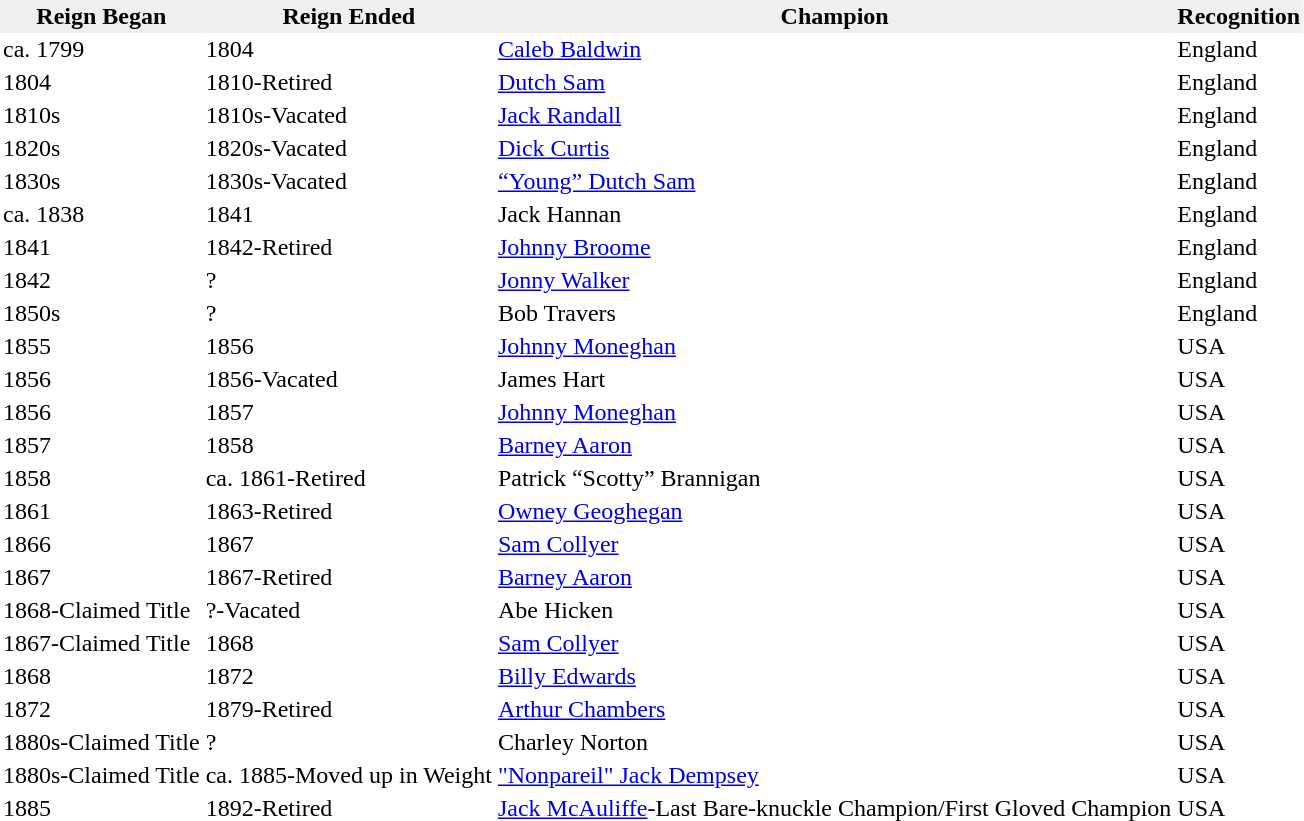<table border="0" cellpadding="2" cellspacing="0">
<tr style="background:#efefef;">
<th>Reign Began</th>
<th>Reign Ended</th>
<th>Champion</th>
<th>Recognition</th>
</tr>
<tr>
</tr>
<tr>
</tr>
<tr>
</tr>
<tr>
</tr>
<tr>
<td>ca. 1799</td>
<td>1804</td>
<td> <a href='#'>Caleb Baldwin</a></td>
<td>England</td>
</tr>
<tr>
<td>1804</td>
<td>1810-Retired</td>
<td> <a href='#'>Dutch Sam</a></td>
<td>England</td>
</tr>
<tr>
<td>1810s</td>
<td>1810s-Vacated</td>
<td> <a href='#'>Jack Randall</a></td>
<td>England</td>
</tr>
<tr>
<td>1820s</td>
<td>1820s-Vacated</td>
<td> <a href='#'>Dick Curtis</a></td>
<td>England</td>
</tr>
<tr>
<td>1830s</td>
<td>1830s-Vacated</td>
<td> <a href='#'>“Young” Dutch Sam</a></td>
<td>England</td>
</tr>
<tr>
<td>ca. 1838</td>
<td>1841</td>
<td> Jack Hannan</td>
<td>England</td>
</tr>
<tr>
<td>1841</td>
<td>1842-Retired</td>
<td> <a href='#'>Johnny Broome</a></td>
<td>England</td>
</tr>
<tr>
<td>1842</td>
<td>?</td>
<td> <a href='#'>Jonny Walker</a></td>
<td>England</td>
</tr>
<tr>
<td>1850s</td>
<td>?</td>
<td> Bob Travers</td>
<td>England</td>
</tr>
<tr>
<td>1855</td>
<td>1856</td>
<td> <a href='#'>Johnny Moneghan</a></td>
<td>USA</td>
</tr>
<tr>
<td>1856</td>
<td>1856-Vacated</td>
<td> James Hart</td>
<td>USA</td>
</tr>
<tr>
<td>1856</td>
<td>1857</td>
<td> <a href='#'>Johnny Moneghan</a></td>
<td>USA</td>
</tr>
<tr>
<td>1857</td>
<td>1858</td>
<td> <a href='#'>Barney Aaron</a></td>
<td>USA</td>
</tr>
<tr>
<td>1858</td>
<td>ca. 1861-Retired</td>
<td> Patrick “Scotty” Brannigan</td>
<td>USA</td>
</tr>
<tr>
<td>1861</td>
<td>1863-Retired</td>
<td> <a href='#'>Owney Geoghegan</a></td>
<td>USA</td>
</tr>
<tr>
<td>1866</td>
<td>1867</td>
<td> <a href='#'>Sam Collyer</a></td>
<td>USA</td>
</tr>
<tr>
<td>1867</td>
<td>1867-Retired</td>
<td> <a href='#'>Barney Aaron</a></td>
<td>USA</td>
</tr>
<tr>
<td>1868-Claimed Title</td>
<td>?-Vacated</td>
<td> Abe Hicken</td>
<td>USA</td>
</tr>
<tr>
<td>1867-Claimed Title</td>
<td>1868</td>
<td> <a href='#'>Sam Collyer</a></td>
<td>USA</td>
</tr>
<tr>
<td>1868</td>
<td>1872</td>
<td> <a href='#'>Billy Edwards</a></td>
<td>USA</td>
</tr>
<tr>
<td>1872</td>
<td>1879-Retired</td>
<td> <a href='#'>Arthur Chambers</a></td>
<td>USA</td>
</tr>
<tr>
<td>1880s-Claimed Title</td>
<td>?</td>
<td> Charley Norton</td>
<td>USA</td>
</tr>
<tr>
<td>1880s-Claimed Title</td>
<td>ca. 1885-Moved up in Weight</td>
<td> <a href='#'>"Nonpareil" Jack Dempsey</a></td>
<td>USA</td>
</tr>
<tr>
<td>1885</td>
<td>1892-Retired</td>
<td> <a href='#'>Jack McAuliffe</a>-Last Bare-knuckle Champion/First Gloved Champion</td>
<td>USA</td>
</tr>
</table>
